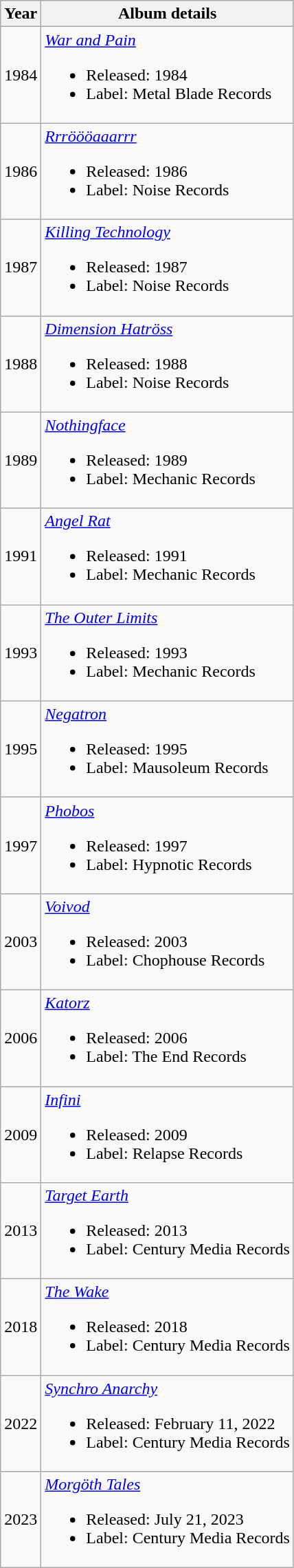<table class ="wikitable">
<tr>
<th>Year</th>
<th>Album details</th>
</tr>
<tr>
<td>1984</td>
<td><em><a href='#'>War and Pain</a></em><br><ul><li>Released: 1984</li><li>Label: Metal Blade Records</li></ul></td>
</tr>
<tr>
<td>1986</td>
<td><em><a href='#'>Rrröööaaarrr</a></em><br><ul><li>Released: 1986</li><li>Label: Noise Records</li></ul></td>
</tr>
<tr>
<td>1987</td>
<td><em><a href='#'>Killing Technology</a></em><br><ul><li>Released: 1987</li><li>Label: Noise Records</li></ul></td>
</tr>
<tr>
<td>1988</td>
<td><em><a href='#'>Dimension Hatröss</a></em><br><ul><li>Released: 1988</li><li>Label: Noise Records</li></ul></td>
</tr>
<tr>
<td>1989</td>
<td><em><a href='#'>Nothingface</a></em><br><ul><li>Released: 1989</li><li>Label: Mechanic Records</li></ul></td>
</tr>
<tr>
<td>1991</td>
<td><em><a href='#'>Angel Rat</a></em><br><ul><li>Released: 1991</li><li>Label: Mechanic Records</li></ul></td>
</tr>
<tr>
<td>1993</td>
<td><em><a href='#'>The Outer Limits</a></em><br><ul><li>Released: 1993</li><li>Label: Mechanic Records</li></ul></td>
</tr>
<tr>
<td>1995</td>
<td><em><a href='#'>Negatron</a></em><br><ul><li>Released: 1995</li><li>Label: Mausoleum Records</li></ul></td>
</tr>
<tr>
<td>1997</td>
<td><em><a href='#'>Phobos</a></em><br><ul><li>Released: 1997</li><li>Label: Hypnotic Records</li></ul></td>
</tr>
<tr>
<td>2003</td>
<td><em><a href='#'>Voivod</a></em><br><ul><li>Released: 2003</li><li>Label: Chophouse Records</li></ul></td>
</tr>
<tr>
<td>2006</td>
<td><em><a href='#'>Katorz</a></em><br><ul><li>Released: 2006</li><li>Label: The End Records</li></ul></td>
</tr>
<tr>
<td>2009</td>
<td><em><a href='#'>Infini</a></em><br><ul><li>Released: 2009</li><li>Label: Relapse Records</li></ul></td>
</tr>
<tr>
<td>2013</td>
<td><em><a href='#'>Target Earth</a></em><br><ul><li>Released: 2013</li><li>Label: Century Media Records</li></ul></td>
</tr>
<tr>
<td>2018</td>
<td><em><a href='#'>The Wake</a></em><br><ul><li>Released: 2018</li><li>Label: Century Media Records</li></ul></td>
</tr>
<tr>
<td>2022</td>
<td><em><a href='#'>Synchro Anarchy</a></em><br><ul><li>Released: February 11, 2022</li><li>Label: Century Media Records</li></ul></td>
</tr>
<tr>
<td>2023</td>
<td><em><a href='#'>Morgöth Tales</a></em><br><ul><li>Released: July 21, 2023</li><li>Label: Century Media Records</li></ul></td>
</tr>
</table>
